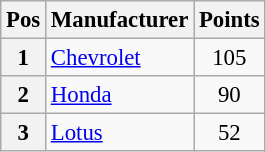<table class="wikitable" style="font-size: 95%;">
<tr>
<th>Pos</th>
<th>Manufacturer</th>
<th>Points</th>
</tr>
<tr>
<th>1</th>
<td> <a href='#'>Chevrolet</a></td>
<td style="text-align:center;">105</td>
</tr>
<tr>
<th>2</th>
<td> <a href='#'>Honda</a></td>
<td style="text-align:center;">90</td>
</tr>
<tr>
<th>3</th>
<td> <a href='#'>Lotus</a></td>
<td style="text-align:center;">52</td>
</tr>
</table>
